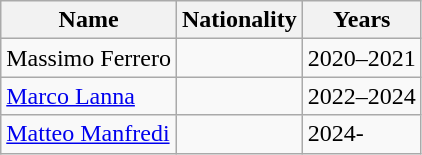<table class="wikitable" style="text-align: center">
<tr>
<th>Name</th>
<th>Nationality</th>
<th>Years</th>
</tr>
<tr>
<td align="left">Massimo Ferrero</td>
<td align="left"></td>
<td align="left">2020–2021</td>
</tr>
<tr>
<td align="left"><a href='#'>Marco Lanna</a></td>
<td align="left"></td>
<td align="left">2022–2024</td>
</tr>
<tr>
<td align="left"><a href='#'>Matteo Manfredi</a></td>
<td align="left"></td>
<td align="left">2024-</td>
</tr>
</table>
